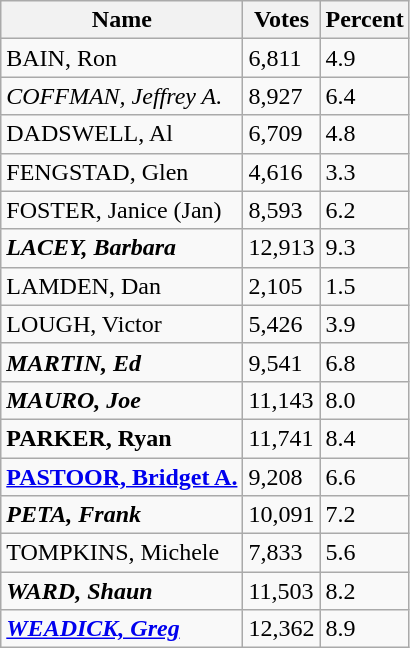<table class="wikitable sortable">
<tr>
<th>Name</th>
<th>Votes</th>
<th>Percent</th>
</tr>
<tr>
<td>BAIN, Ron</td>
<td>6,811</td>
<td>4.9</td>
</tr>
<tr>
<td><em>COFFMAN, Jeffrey A.</em></td>
<td>8,927</td>
<td>6.4</td>
</tr>
<tr>
<td>DADSWELL, Al</td>
<td>6,709</td>
<td>4.8</td>
</tr>
<tr>
<td>FENGSTAD, Glen</td>
<td>4,616</td>
<td>3.3</td>
</tr>
<tr>
<td>FOSTER, Janice (Jan)</td>
<td>8,593</td>
<td>6.2</td>
</tr>
<tr>
<td><strong><em>LACEY, Barbara</em></strong></td>
<td>12,913</td>
<td>9.3</td>
</tr>
<tr>
<td>LAMDEN, Dan</td>
<td>2,105</td>
<td>1.5</td>
</tr>
<tr>
<td>LOUGH, Victor</td>
<td>5,426</td>
<td>3.9</td>
</tr>
<tr>
<td><strong><em>MARTIN, Ed</em></strong></td>
<td>9,541</td>
<td>6.8</td>
</tr>
<tr>
<td><strong><em>MAURO, Joe</em></strong></td>
<td>11,143</td>
<td>8.0</td>
</tr>
<tr>
<td><strong>PARKER, Ryan</strong></td>
<td>11,741</td>
<td>8.4</td>
</tr>
<tr>
<td><strong><a href='#'>PASTOOR, Bridget A.</a></strong></td>
<td>9,208</td>
<td>6.6</td>
</tr>
<tr>
<td><strong><em>PETA, Frank</em></strong></td>
<td>10,091</td>
<td>7.2</td>
</tr>
<tr>
<td>TOMPKINS, Michele</td>
<td>7,833</td>
<td>5.6</td>
</tr>
<tr>
<td><strong><em>WARD, Shaun</em></strong></td>
<td>11,503</td>
<td>8.2</td>
</tr>
<tr>
<td><strong><em><a href='#'>WEADICK, Greg</a></em></strong></td>
<td>12,362</td>
<td>8.9</td>
</tr>
</table>
